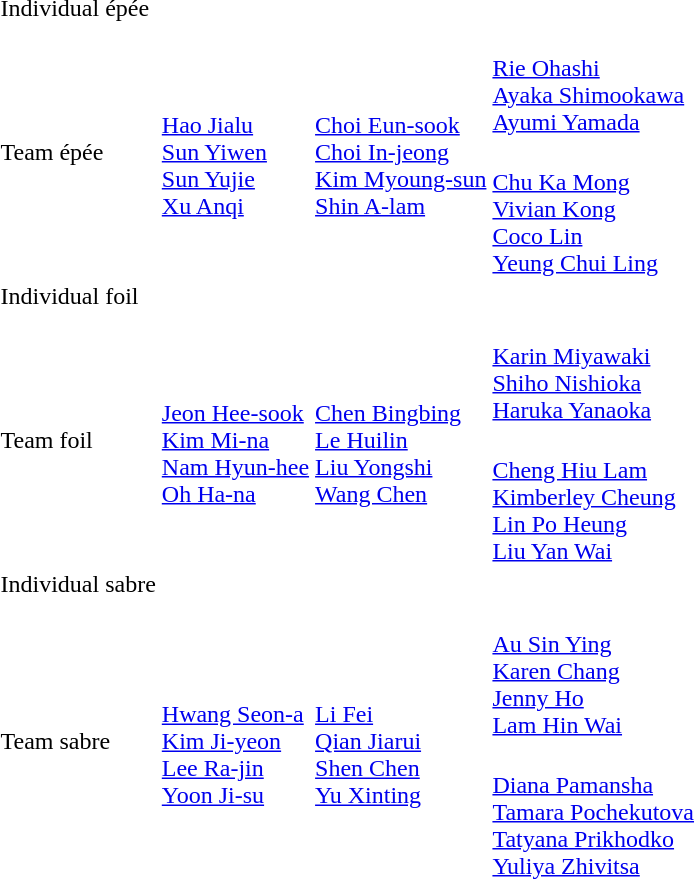<table>
<tr>
<td rowspan=2>Individual épée<br></td>
<td rowspan=2></td>
<td rowspan=2></td>
<td></td>
</tr>
<tr>
<td></td>
</tr>
<tr>
<td rowspan=2>Team épée<br></td>
<td rowspan=2><br><a href='#'>Hao Jialu</a><br><a href='#'>Sun Yiwen</a><br><a href='#'>Sun Yujie</a><br><a href='#'>Xu Anqi</a></td>
<td rowspan=2><br><a href='#'>Choi Eun-sook</a><br><a href='#'>Choi In-jeong</a><br><a href='#'>Kim Myoung-sun</a><br><a href='#'>Shin A-lam</a></td>
<td><br><a href='#'>Rie Ohashi</a><br><a href='#'>Ayaka Shimookawa</a><br><a href='#'>Ayumi Yamada</a></td>
</tr>
<tr>
<td><br><a href='#'>Chu Ka Mong</a><br><a href='#'>Vivian Kong</a><br><a href='#'>Coco Lin</a><br><a href='#'>Yeung Chui Ling</a></td>
</tr>
<tr>
<td rowspan=2>Individual foil<br></td>
<td rowspan=2></td>
<td rowspan=2></td>
<td></td>
</tr>
<tr>
<td></td>
</tr>
<tr>
<td rowspan=2>Team foil<br></td>
<td rowspan=2><br><a href='#'>Jeon Hee-sook</a><br><a href='#'>Kim Mi-na</a><br><a href='#'>Nam Hyun-hee</a><br><a href='#'>Oh Ha-na</a></td>
<td rowspan=2><br><a href='#'>Chen Bingbing</a><br><a href='#'>Le Huilin</a><br><a href='#'>Liu Yongshi</a><br><a href='#'>Wang Chen</a></td>
<td><br><a href='#'>Karin Miyawaki</a><br><a href='#'>Shiho Nishioka</a><br><a href='#'>Haruka Yanaoka</a></td>
</tr>
<tr>
<td><br><a href='#'>Cheng Hiu Lam</a><br><a href='#'>Kimberley Cheung</a><br><a href='#'>Lin Po Heung</a><br><a href='#'>Liu Yan Wai</a></td>
</tr>
<tr>
<td rowspan=2>Individual sabre<br></td>
<td rowspan=2></td>
<td rowspan=2></td>
<td></td>
</tr>
<tr>
<td></td>
</tr>
<tr>
<td rowspan=2>Team sabre<br></td>
<td rowspan=2><br><a href='#'>Hwang Seon-a</a><br><a href='#'>Kim Ji-yeon</a><br><a href='#'>Lee Ra-jin</a><br><a href='#'>Yoon Ji-su</a></td>
<td rowspan=2><br><a href='#'>Li Fei</a><br><a href='#'>Qian Jiarui</a><br><a href='#'>Shen Chen</a><br><a href='#'>Yu Xinting</a></td>
<td><br><a href='#'>Au Sin Ying</a><br><a href='#'>Karen Chang</a><br><a href='#'>Jenny Ho</a><br><a href='#'>Lam Hin Wai</a></td>
</tr>
<tr>
<td><br><a href='#'>Diana Pamansha</a><br><a href='#'>Tamara Pochekutova</a><br><a href='#'>Tatyana Prikhodko</a><br><a href='#'>Yuliya Zhivitsa</a></td>
</tr>
</table>
